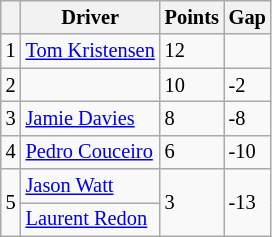<table class="wikitable" style="font-size: 85%;">
<tr>
<th></th>
<th>Driver</th>
<th>Points</th>
<th>Gap</th>
</tr>
<tr>
<td align="center">1</td>
<td> <a href='#'>Tom Kristensen</a></td>
<td>12</td>
<td></td>
</tr>
<tr>
<td align="center">2</td>
<td></td>
<td>10</td>
<td>-2</td>
</tr>
<tr>
<td align=center>3</td>
<td> <a href='#'>Jamie Davies</a></td>
<td>8</td>
<td>-8</td>
</tr>
<tr>
<td align="center">4</td>
<td> <a href='#'>Pedro Couceiro</a></td>
<td>6</td>
<td>-10</td>
</tr>
<tr>
<td align="center" rowspan=2>5</td>
<td> <a href='#'>Jason Watt</a></td>
<td rowspan=2>3</td>
<td rowspan=2>-13</td>
</tr>
<tr>
<td> <a href='#'>Laurent Redon</a></td>
</tr>
</table>
